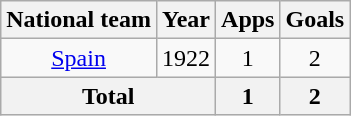<table class=wikitable style=text-align:center>
<tr>
<th>National team</th>
<th>Year</th>
<th>Apps</th>
<th>Goals</th>
</tr>
<tr>
<td rowspan="1"><a href='#'>Spain</a></td>
<td>1922</td>
<td>1</td>
<td>2</td>
</tr>
<tr>
<th colspan="2">Total</th>
<th>1</th>
<th>2</th>
</tr>
</table>
